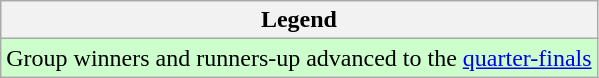<table class="wikitable">
<tr>
<th>Legend</th>
</tr>
<tr bgcolor=#ccffcc>
<td>Group winners and runners-up advanced to the <a href='#'>quarter-finals</a></td>
</tr>
</table>
